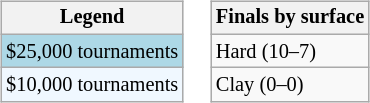<table>
<tr valign=top>
<td><br><table class=wikitable style="font-size:85%">
<tr>
<th>Legend</th>
</tr>
<tr style="background:lightblue;">
<td>$25,000 tournaments</td>
</tr>
<tr style="background:#f0f8ff;">
<td>$10,000 tournaments</td>
</tr>
</table>
</td>
<td><br><table class=wikitable style="font-size:85%">
<tr>
<th>Finals by surface</th>
</tr>
<tr>
<td>Hard (10–7)</td>
</tr>
<tr>
<td>Clay (0–0)</td>
</tr>
</table>
</td>
</tr>
</table>
